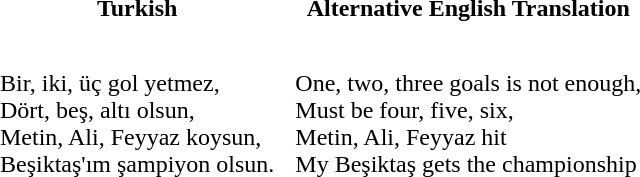<table cellpadding=6>
<tr>
<th scope="col">Turkish</th>
<th scope="col">Alternative English Translation</th>
</tr>
<tr style="vertical-align:top; white-space:nowrap;">
<td><br>Bir, iki, üç gol yetmez, <br>
Dört, beş, altı olsun, <br>
Metin, Ali, Feyyaz koysun, <br>
Beşiktaş'ım şampiyon olsun. <br></td>
<td><br>One, two, three goals is not enough, <br>
Must be four, five, six, <br>
Metin, Ali, Feyyaz hit <br>
My Beşiktaş gets the championship <br></td>
</tr>
</table>
